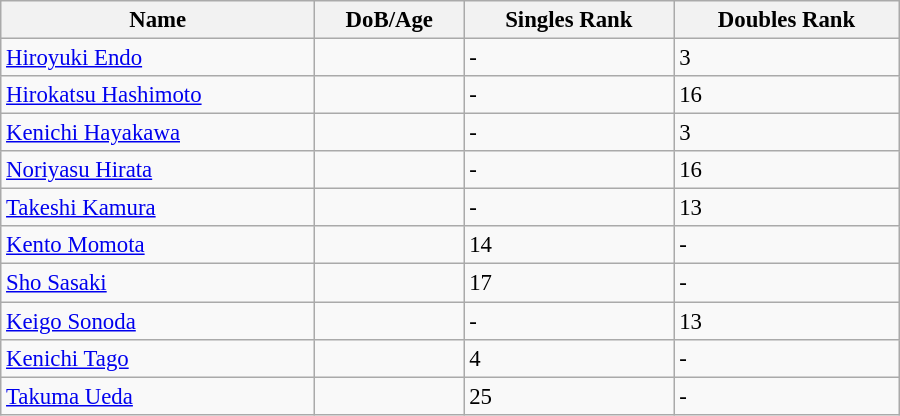<table class="wikitable"  style="width:600px; font-size:95%;">
<tr>
<th align="left">Name</th>
<th align="left">DoB/Age</th>
<th align="left">Singles Rank</th>
<th align="left">Doubles Rank</th>
</tr>
<tr>
<td><a href='#'>Hiroyuki Endo</a></td>
<td></td>
<td>-</td>
<td>3</td>
</tr>
<tr>
<td><a href='#'>Hirokatsu Hashimoto</a></td>
<td></td>
<td>-</td>
<td>16</td>
</tr>
<tr>
<td><a href='#'>Kenichi Hayakawa</a></td>
<td></td>
<td>-</td>
<td>3</td>
</tr>
<tr>
<td><a href='#'>Noriyasu Hirata</a></td>
<td></td>
<td>-</td>
<td>16</td>
</tr>
<tr>
<td><a href='#'>Takeshi Kamura</a></td>
<td></td>
<td>-</td>
<td>13</td>
</tr>
<tr>
<td><a href='#'>Kento Momota</a></td>
<td></td>
<td>14</td>
<td>-</td>
</tr>
<tr>
<td><a href='#'>Sho Sasaki</a></td>
<td></td>
<td>17</td>
<td>-</td>
</tr>
<tr>
<td><a href='#'>Keigo Sonoda</a></td>
<td></td>
<td>-</td>
<td>13</td>
</tr>
<tr>
<td><a href='#'>Kenichi Tago</a></td>
<td></td>
<td>4</td>
<td>-</td>
</tr>
<tr>
<td><a href='#'>Takuma Ueda</a></td>
<td></td>
<td>25</td>
<td>-</td>
</tr>
</table>
